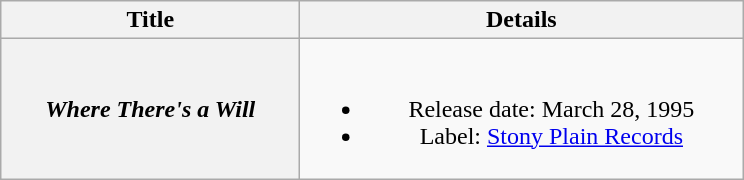<table class="wikitable plainrowheaders" style="text-align:center;">
<tr>
<th style="width:12em;">Title</th>
<th style="width:18em;">Details</th>
</tr>
<tr>
<th scope="row"><em>Where There's a Will</em></th>
<td><br><ul><li>Release date: March 28, 1995</li><li>Label: <a href='#'>Stony Plain Records</a></li></ul></td>
</tr>
</table>
